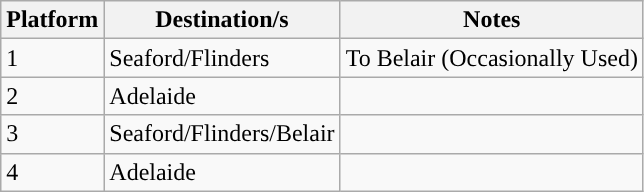<table class="wikitable">
<tr>
<th>Platform</th>
<th>Destination/s</th>
<th>Notes</th>
</tr>
<tr>
<td style="background:#"><span>1</span></td>
<td>Seaford/Flinders</td>
<td>To Belair (Occasionally Used)</td>
</tr>
<tr>
<td style="background:#"><span>2</span></td>
<td>Adelaide</td>
<td></td>
</tr>
<tr>
<td style="background:#"><span>3</span></td>
<td>Seaford/Flinders/Belair</td>
<td></td>
</tr>
<tr>
<td style="background:#"><span>4</span></td>
<td>Adelaide</td>
<td></td>
</tr>
</table>
